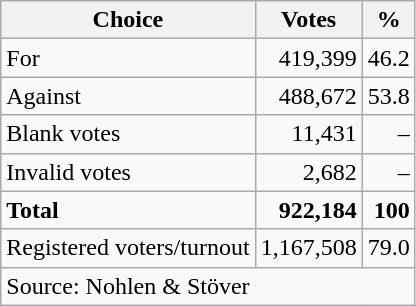<table class=wikitable style=text-align:right>
<tr>
<th>Choice</th>
<th>Votes</th>
<th>%</th>
</tr>
<tr>
<td align=left>For</td>
<td>419,399</td>
<td>46.2</td>
</tr>
<tr>
<td align=left>Against</td>
<td>488,672</td>
<td>53.8</td>
</tr>
<tr>
<td align=left>Blank votes</td>
<td>11,431</td>
<td>–</td>
</tr>
<tr>
<td align=left>Invalid votes</td>
<td>2,682</td>
<td>–</td>
</tr>
<tr>
<td align=left><strong>Total</strong></td>
<td><strong>922,184</strong></td>
<td><strong>100</strong></td>
</tr>
<tr>
<td align=left>Registered voters/turnout</td>
<td>1,167,508</td>
<td>79.0</td>
</tr>
<tr>
<td align=left colspan=3>Source: Nohlen & Stöver</td>
</tr>
</table>
